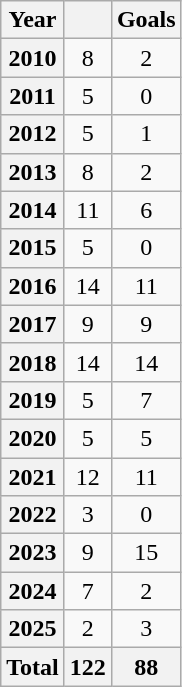<table class="wikitable sortable plainrowheaders" style="text-align:center">
<tr>
<th scope=col>Year</th>
<th scope=col></th>
<th scope=col>Goals</th>
</tr>
<tr>
<th scope=row style=text-align:center;>2010</th>
<td>8</td>
<td>2</td>
</tr>
<tr>
<th scope=row style=text-align:center;>2011</th>
<td>5</td>
<td>0</td>
</tr>
<tr>
<th scope=row style=text-align:center;>2012</th>
<td>5</td>
<td>1</td>
</tr>
<tr>
<th scope=row style=text-align:center;>2013</th>
<td>8</td>
<td>2</td>
</tr>
<tr>
<th scope=row style=text-align:center;>2014</th>
<td>11</td>
<td>6</td>
</tr>
<tr>
<th scope=row style=text-align:center;>2015</th>
<td>5</td>
<td>0</td>
</tr>
<tr>
<th scope=row style=text-align:center;>2016</th>
<td>14</td>
<td>11</td>
</tr>
<tr>
<th scope=row style=text-align:center;>2017</th>
<td>9</td>
<td>9</td>
</tr>
<tr>
<th scope=row style=text-align:center;>2018</th>
<td>14</td>
<td>14</td>
</tr>
<tr>
<th scope=row style=text-align:center;>2019</th>
<td>5</td>
<td>7</td>
</tr>
<tr>
<th scope=row style=text-align:center;>2020</th>
<td>5</td>
<td>5</td>
</tr>
<tr>
<th scope=row style=text-align:center;>2021</th>
<td>12</td>
<td>11</td>
</tr>
<tr>
<th scope=row style=text-align:center;>2022</th>
<td>3</td>
<td>0</td>
</tr>
<tr>
<th scope=row style=text-align:center;>2023</th>
<td>9</td>
<td>15</td>
</tr>
<tr>
<th scope=row style=text-align:center;>2024</th>
<td>7</td>
<td>2</td>
</tr>
<tr>
<th scope=row style=text-align:center;>2025</th>
<td>2</td>
<td>3</td>
</tr>
<tr class=sortbottom>
<th scope=row style=text-align:center;><strong>Total</strong></th>
<th>122</th>
<th>88</th>
</tr>
</table>
